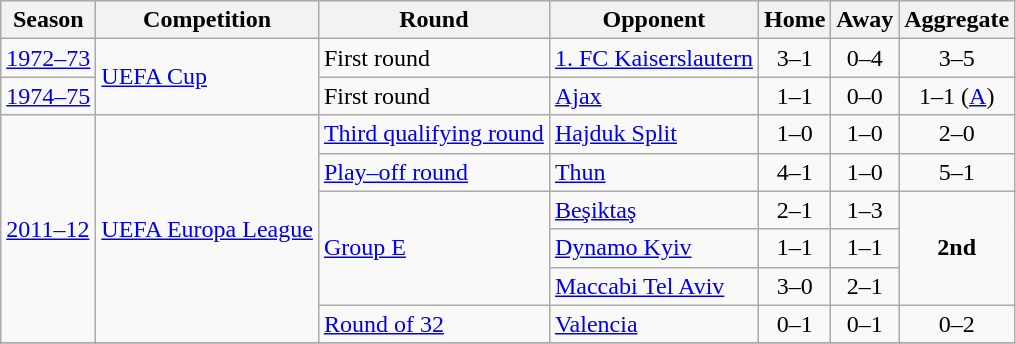<table class="wikitable">
<tr>
<th>Season</th>
<th>Competition</th>
<th>Round</th>
<th>Opponent</th>
<th>Home</th>
<th>Away</th>
<th>Aggregate</th>
</tr>
<tr>
<td><a href='#'>1972–73</a></td>
<td rowspan="2"><a href='#'>UEFA Cup</a></td>
<td>First round</td>
<td> <a href='#'>1. FC Kaiserslautern</a></td>
<td align="center">3–1</td>
<td align="center">0–4</td>
<td align="center">3–5</td>
</tr>
<tr>
<td><a href='#'>1974–75</a></td>
<td>First round</td>
<td> <a href='#'>Ajax</a></td>
<td align="center">1–1</td>
<td align="center">0–0</td>
<td align="center">1–1 (<a href='#'>A</a>)</td>
</tr>
<tr>
<td rowspan="6"><a href='#'>2011–12</a></td>
<td rowspan="6"><a href='#'>UEFA Europa League</a></td>
<td><a href='#'>Third qualifying round</a></td>
<td> <a href='#'>Hajduk Split</a></td>
<td align="center">1–0</td>
<td align="center">1–0</td>
<td align="center">2–0</td>
</tr>
<tr>
<td><a href='#'>Play–off round</a></td>
<td> <a href='#'>Thun</a></td>
<td align="center">4–1</td>
<td align="center">1–0</td>
<td align="center">5–1</td>
</tr>
<tr>
<td rowspan="3"><a href='#'>Group E</a></td>
<td> <a href='#'>Beşiktaş</a></td>
<td align="center">2–1</td>
<td align="center">1–3</td>
<td align="center" rowspan="3"><strong>2nd</strong></td>
</tr>
<tr>
<td> <a href='#'>Dynamo Kyiv</a></td>
<td align="center">1–1</td>
<td align="center">1–1</td>
</tr>
<tr>
<td> <a href='#'>Maccabi Tel Aviv</a></td>
<td align="center">3–0</td>
<td align="center">2–1</td>
</tr>
<tr>
<td><a href='#'>Round of 32</a></td>
<td> <a href='#'>Valencia</a></td>
<td align="center">0–1</td>
<td align="center">0–1</td>
<td align="center">0–2</td>
</tr>
<tr>
</tr>
</table>
